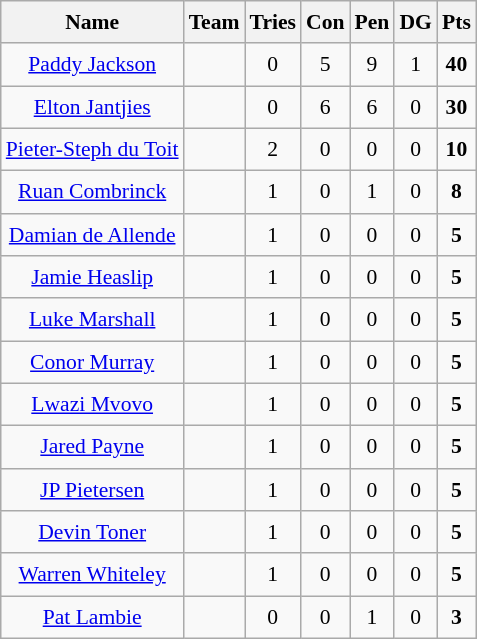<table class="wikitable" style="font-size:90%;border:0;text-align:center;line-height:150%">
<tr>
<th>Name</th>
<th>Team</th>
<th>Tries</th>
<th>Con</th>
<th>Pen</th>
<th>DG</th>
<th>Pts</th>
</tr>
<tr>
<td><a href='#'>Paddy Jackson</a></td>
<td></td>
<td>0</td>
<td>5</td>
<td>9</td>
<td>1</td>
<td><strong>40</strong></td>
</tr>
<tr>
<td><a href='#'>Elton Jantjies</a></td>
<td></td>
<td>0</td>
<td>6</td>
<td>6</td>
<td>0</td>
<td><strong>30</strong></td>
</tr>
<tr>
<td><a href='#'>Pieter-Steph du Toit</a></td>
<td></td>
<td>2</td>
<td>0</td>
<td>0</td>
<td>0</td>
<td><strong>10</strong></td>
</tr>
<tr>
<td><a href='#'>Ruan Combrinck</a></td>
<td></td>
<td>1</td>
<td>0</td>
<td>1</td>
<td>0</td>
<td><strong>8</strong></td>
</tr>
<tr>
<td><a href='#'>Damian de Allende</a></td>
<td></td>
<td>1</td>
<td>0</td>
<td>0</td>
<td>0</td>
<td><strong>5</strong></td>
</tr>
<tr>
<td><a href='#'>Jamie Heaslip</a></td>
<td></td>
<td>1</td>
<td>0</td>
<td>0</td>
<td>0</td>
<td><strong>5</strong></td>
</tr>
<tr>
<td><a href='#'>Luke Marshall</a></td>
<td></td>
<td>1</td>
<td>0</td>
<td>0</td>
<td>0</td>
<td><strong>5</strong></td>
</tr>
<tr>
<td><a href='#'>Conor Murray</a></td>
<td></td>
<td>1</td>
<td>0</td>
<td>0</td>
<td>0</td>
<td><strong>5</strong></td>
</tr>
<tr>
<td><a href='#'>Lwazi Mvovo</a></td>
<td></td>
<td>1</td>
<td>0</td>
<td>0</td>
<td>0</td>
<td><strong>5</strong></td>
</tr>
<tr>
<td><a href='#'>Jared Payne</a></td>
<td></td>
<td>1</td>
<td>0</td>
<td>0</td>
<td>0</td>
<td><strong>5</strong></td>
</tr>
<tr>
<td><a href='#'>JP Pietersen</a></td>
<td></td>
<td>1</td>
<td>0</td>
<td>0</td>
<td>0</td>
<td><strong>5</strong></td>
</tr>
<tr>
<td><a href='#'>Devin Toner</a></td>
<td></td>
<td>1</td>
<td>0</td>
<td>0</td>
<td>0</td>
<td><strong>5</strong></td>
</tr>
<tr>
<td><a href='#'>Warren Whiteley</a></td>
<td></td>
<td>1</td>
<td>0</td>
<td>0</td>
<td>0</td>
<td><strong>5</strong></td>
</tr>
<tr>
<td><a href='#'>Pat Lambie</a></td>
<td></td>
<td>0</td>
<td>0</td>
<td>1</td>
<td>0</td>
<td><strong>3</strong></td>
</tr>
</table>
